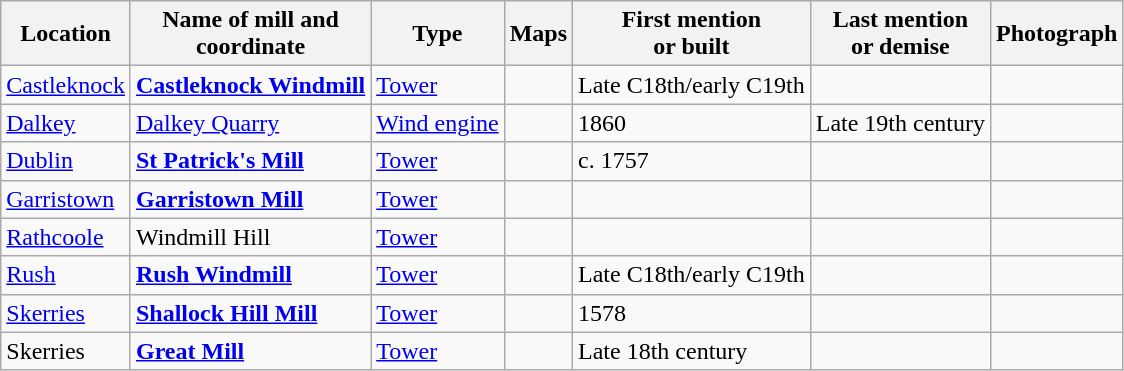<table class="wikitable">
<tr>
<th>Location</th>
<th>Name of mill and<br>coordinate</th>
<th>Type</th>
<th>Maps</th>
<th>First mention<br>or built</th>
<th>Last mention<br> or demise</th>
<th>Photograph</th>
</tr>
<tr>
<td><a href='#'>Castleknock</a></td>
<td><strong><a href='#'>Castleknock Windmill</a></strong></td>
<td><a href='#'>Tower</a></td>
<td></td>
<td>Late C18th/early C19th</td>
<td></td>
<td></td>
</tr>
<tr>
<td><a href='#'>Dalkey</a></td>
<td><a href='#'>Dalkey Quarry</a></td>
<td><a href='#'>Wind engine</a></td>
<td></td>
<td>1860</td>
<td>Late 19th century<br></td>
<td></td>
</tr>
<tr>
<td><a href='#'>Dublin</a></td>
<td><strong><a href='#'>St Patrick's Mill</a></strong><br></td>
<td><a href='#'>Tower</a></td>
<td></td>
<td>c. 1757</td>
<td></td>
<td></td>
</tr>
<tr>
<td><a href='#'>Garristown</a></td>
<td><strong><a href='#'>Garristown Mill</a></strong><br></td>
<td><a href='#'>Tower</a></td>
<td></td>
<td></td>
<td></td>
<td></td>
</tr>
<tr>
<td><a href='#'>Rathcoole</a></td>
<td>Windmill Hill<br></td>
<td><a href='#'>Tower</a></td>
<td></td>
<td></td>
<td></td>
<td></td>
</tr>
<tr>
<td><a href='#'>Rush</a></td>
<td><strong><a href='#'>Rush Windmill</a></strong></td>
<td><a href='#'>Tower</a></td>
<td></td>
<td>Late C18th/early C19th</td>
<td></td>
<td></td>
</tr>
<tr>
<td><a href='#'>Skerries</a></td>
<td><strong><a href='#'>Shallock Hill Mill</a></strong><br></td>
<td><a href='#'>Tower</a></td>
<td></td>
<td>1578</td>
<td></td>
<td></td>
</tr>
<tr>
<td>Skerries</td>
<td><strong><a href='#'>Great Mill</a></strong><br></td>
<td><a href='#'>Tower</a></td>
<td></td>
<td>Late 18th century</td>
<td></td>
<td></td>
</tr>
</table>
